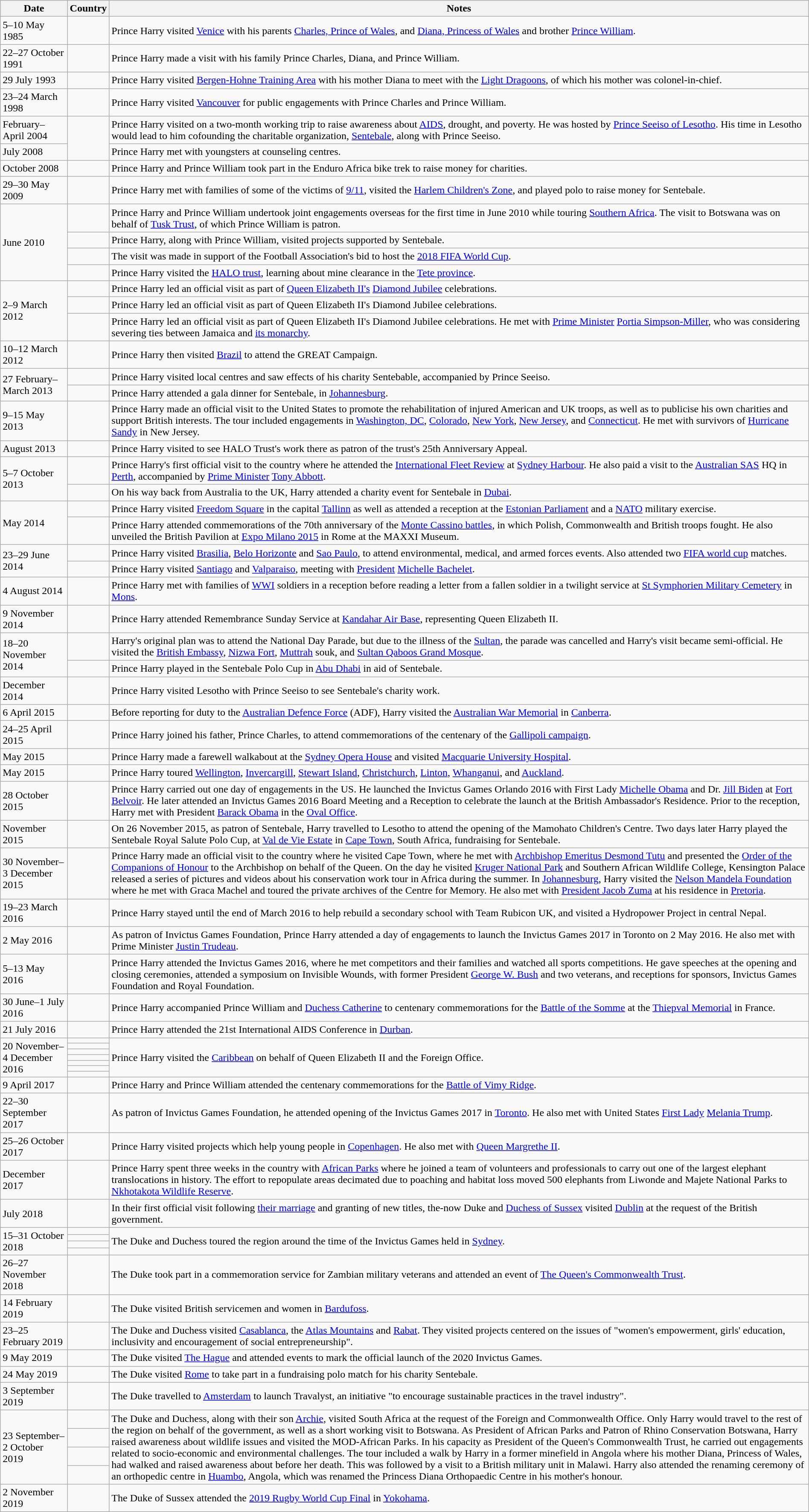<table class="wikitable sortable" border="1" style="margin: 1em auto 1em auto">
<tr>
<th class="unsortable">Date</th>
<th>Country</th>
<th class="unsortable">Notes</th>
</tr>
<tr>
<td>5–10 May 1985</td>
<td></td>
<td>Prince Harry visited <a href='#'>Venice</a> with his parents <a href='#'>Charles, Prince of Wales</a>, and <a href='#'>Diana, Princess of Wales</a> and brother <a href='#'>Prince William</a>.</td>
</tr>
<tr>
<td>22–27 October 1991</td>
<td></td>
<td>Prince Harry made a visit with his family Prince Charles, Diana, and Prince William.</td>
</tr>
<tr>
<td>29 July 1993</td>
<td></td>
<td>Prince Harry visited <a href='#'>Bergen-Hohne Training Area</a> with his mother Diana to meet with the <a href='#'>Light Dragoons</a>, of which his mother was colonel-in-chief.</td>
</tr>
<tr>
<td>23–24 March 1998</td>
<td></td>
<td>Prince Harry visited <a href='#'>Vancouver</a> for public engagements with Prince Charles and Prince William.</td>
</tr>
<tr>
<td>February–April 2004</td>
<td rowspan="2"></td>
<td>Prince Harry visited on a two-month working trip to raise awareness about <a href='#'>AIDS</a>, drought, and poverty. He was hosted by <a href='#'>Prince Seeiso of Lesotho</a>. His time in Lesotho would lead to him cofounding the charitable organization, <a href='#'>Sentebale</a>, along with Prince Seeiso.</td>
</tr>
<tr>
<td>July 2008</td>
<td>Prince Harry met with youngsters at counseling centres.</td>
</tr>
<tr>
<td>October 2008</td>
<td></td>
<td>Prince Harry and Prince William took part in the Enduro Africa bike trek to raise money for charities.</td>
</tr>
<tr>
<td>29–30 May 2009</td>
<td></td>
<td>Prince Harry met with families of some of the victims of <a href='#'>9/11</a>, visited the <a href='#'>Harlem Children's Zone</a>, and played polo to raise money for Sentebale.</td>
</tr>
<tr>
<td rowspan="4">June 2010</td>
<td></td>
<td>Prince Harry and Prince William undertook joint engagements overseas for the first time in June 2010 while touring <a href='#'>Southern Africa</a>. The visit to Botswana was on behalf of <a href='#'>Tusk Trust</a>, of which Prince William is patron.</td>
</tr>
<tr>
<td></td>
<td>Prince Harry, along with Prince William, visited projects supported by Sentebale.</td>
</tr>
<tr>
<td></td>
<td>The visit was made in support of the Football Association's bid to host the <a href='#'>2018 FIFA World Cup</a>.</td>
</tr>
<tr>
<td><br></td>
<td>Prince Harry visited the <a href='#'>HALO trust</a>, learning about mine clearance in the <a href='#'>Tete province</a>.</td>
</tr>
<tr>
<td rowspan="3">2–9 March 2012</td>
<td nowrap=""><br></td>
<td>Prince Harry led an official visit as part of <a href='#'>Queen Elizabeth II's</a> <a href='#'>Diamond Jubilee</a> celebrations.</td>
</tr>
<tr>
<td></td>
<td>Prince Harry led an official visit as part of Queen Elizabeth II's Diamond Jubilee celebrations.</td>
</tr>
<tr>
<td></td>
<td>Prince Harry led an official visit as part of Queen Elizabeth II's Diamond Jubilee celebrations. He met with <a href='#'>Prime Minister</a> <a href='#'>Portia Simpson-Miller</a>, who was considering severing ties between Jamaica and <a href='#'>its monarchy</a>.</td>
</tr>
<tr>
<td>10–12 March 2012</td>
<td></td>
<td>Prince Harry then visited <a href='#'>Brazil</a> to attend the GREAT Campaign.</td>
</tr>
<tr>
<td rowspan="2">27 February–March 2013</td>
<td></td>
<td>Prince Harry visited local centres and saw effects of his charity Sentebable, accompanied by Prince Seeiso.</td>
</tr>
<tr>
<td></td>
<td>Prince Harry attended a gala dinner for Sentebale, in <a href='#'>Johannesburg</a>.</td>
</tr>
<tr>
<td>9–15 May 2013</td>
<td></td>
<td>Prince Harry made an official visit to the United States to promote the rehabilitation of injured American and UK troops, as well as to publicise his own charities and support British interests. The tour included engagements in <a href='#'>Washington, DC</a>, <a href='#'>Colorado</a>, <a href='#'>New York</a>, <a href='#'>New Jersey</a>, and <a href='#'>Connecticut</a>. He met with survivors of <a href='#'>Hurricane Sandy</a> in New Jersey.</td>
</tr>
<tr>
<td>August 2013</td>
<td></td>
<td>Prince Harry visited to see HALO Trust's work there as patron of the trust's 25th Anniversary Appeal.</td>
</tr>
<tr>
<td rowspan="2">5–7 October 2013</td>
<td></td>
<td>Prince Harry's first official visit to the country where he attended the <a href='#'>International Fleet Review</a> at <a href='#'>Sydney Harbour</a>. He also paid a visit to the <a href='#'>Australian SAS</a> HQ in <a href='#'>Perth</a>, accompanied by <a href='#'>Prime Minister</a> <a href='#'>Tony Abbott</a>.</td>
</tr>
<tr>
<td></td>
<td>On his way back from Australia to the UK, Harry attended a charity event for Sentebale in <a href='#'>Dubai</a>.</td>
</tr>
<tr>
<td rowspan="2">May 2014</td>
<td><br></td>
<td>Prince Harry visited <a href='#'>Freedom Square</a> in the capital <a href='#'>Tallinn</a> as well as attended a reception at the <a href='#'>Estonian Parliament</a> and a <a href='#'>NATO</a> military exercise.</td>
</tr>
<tr>
<td></td>
<td>Prince Harry attended commemorations of the 70th anniversary of the <a href='#'>Monte Cassino battles</a>, in which Polish, Commonwealth and British troops fought. He also unveiled the British Pavilion at <a href='#'>Expo Milano 2015</a> in Rome at the MAXXI Museum.</td>
</tr>
<tr>
<td rowspan="2">23–29 June 2014</td>
<td></td>
<td>Prince Harry visited <a href='#'>Brasilia</a>, <a href='#'>Belo Horizonte</a> and <a href='#'>Sao Paulo</a>, to attend environmental, medical, and armed forces events. Also attended two <a href='#'>FIFA world cup</a> matches.</td>
</tr>
<tr>
<td></td>
<td>Prince Harry visited <a href='#'>Santiago</a> and <a href='#'>Valparaiso</a>, meeting with <a href='#'>President</a> <a href='#'>Michelle Bachelet</a>.</td>
</tr>
<tr>
<td>4 August 2014</td>
<td></td>
<td>Prince Harry met with families of <a href='#'>WWI</a> soldiers in a reception before reading a letter from a fallen soldier in a twilight service at <a href='#'>St Symphorien Military Cemetery</a> in <a href='#'>Mons</a>.</td>
</tr>
<tr>
<td>9 November 2014</td>
<td></td>
<td>Prince Harry attended Remembrance Sunday Service at <a href='#'>Kandahar Air Base</a>, representing Queen Elizabeth II.</td>
</tr>
<tr>
<td rowspan="2">18–20 November 2014</td>
<td><br></td>
<td>Harry's original plan was to attend the National Day Parade, but due to the illness of the <a href='#'>Sultan</a>, the parade was cancelled and Harry's visit became semi-official. He visited the <a href='#'>British Embassy</a>, <a href='#'>Nizwa Fort</a>, <a href='#'>Muttrah</a> souk, and <a href='#'>Sultan Qaboos Grand Mosque</a>.</td>
</tr>
<tr>
<td></td>
<td>Prince Harry played in the Sentebale Polo Cup in <a href='#'>Abu Dhabi</a> in aid of Sentebale.</td>
</tr>
<tr>
<td>December 2014</td>
<td></td>
<td>Prince Harry visited Lesotho with Prince Seeiso to see Sentebale's charity work.</td>
</tr>
<tr>
<td>6 April 2015</td>
<td></td>
<td>Before reporting for duty to the <a href='#'>Australian Defence Force</a> (ADF), Harry visited the <a href='#'>Australian War Memorial</a> in <a href='#'>Canberra</a>.</td>
</tr>
<tr>
<td>24–25 April 2015</td>
<td></td>
<td>Prince Harry joined his father, Prince Charles, to attend commemorations of the centenary of the <a href='#'>Gallipoli campaign</a>.</td>
</tr>
<tr>
<td>May 2015</td>
<td></td>
<td>Prince Harry made a farewell walkabout at the <a href='#'>Sydney Opera House</a> and visited <a href='#'>Macquarie University Hospital</a>.</td>
</tr>
<tr>
<td>May 2015</td>
<td></td>
<td>Prince Harry toured <a href='#'>Wellington</a>, <a href='#'>Invercargill</a>, <a href='#'>Stewart Island</a>, <a href='#'>Christchurch</a>, <a href='#'>Linton</a>, <a href='#'>Whanganui</a>, and <a href='#'>Auckland</a>.</td>
</tr>
<tr>
<td>28 October 2015</td>
<td></td>
<td>Prince Harry carried out one day of engagements in the US. He launched the Invictus Games Orlando 2016 with First Lady <a href='#'>Michelle Obama</a> and Dr. <a href='#'>Jill Biden</a> at <a href='#'>Fort Belvoir</a>. He later attended an Invictus Games 2016 Board Meeting and a Reception to celebrate the launch at the British Ambassador's Residence. Prior to the reception, Harry met with President <a href='#'>Barack Obama</a> in the <a href='#'>Oval Office</a>.</td>
</tr>
<tr>
<td>November 2015</td>
<td></td>
<td>On 26 November 2015, as patron of Sentebale, Harry travelled to Lesotho to attend the opening of the Mamohato Children's Centre. Two days later Harry played the Sentebale Royal Salute Polo Cup, at <a href='#'>Val de Vie Estate</a> in <a href='#'>Cape Town</a>, South Africa, fundraising for Sentebale.</td>
</tr>
<tr>
<td>30 November–3 December 2015</td>
<td></td>
<td>Prince Harry made an official visit to the country where he visited Cape Town, where he met with <a href='#'>Archbishop Emeritus Desmond Tutu</a> and presented the <a href='#'>Order of the Companions of Honour</a> to the Archbishop on behalf of the Queen. On the day he visited <a href='#'>Kruger National Park</a> and Southern African Wildlife College, Kensington Palace released a series of pictures and videos about his conservation work tour in Africa during the summer. In <a href='#'>Johannesburg</a>, Harry visited the <a href='#'>Nelson Mandela Foundation</a> where he met with Graca Machel and toured the private archives of the Centre for Memory. He also met with <a href='#'>President Jacob Zuma</a> at his residence in <a href='#'>Pretoria</a>.</td>
</tr>
<tr>
<td>19–23 March 2016</td>
<td></td>
<td>Prince Harry stayed until the end of March 2016 to help rebuild a secondary school with Team Rubicon UK, and visited a Hydropower Project in central Nepal.</td>
</tr>
<tr>
<td>2 May 2016</td>
<td></td>
<td>As patron of Invictus Games Foundation, Prince Harry attended a day of engagements to launch the Invictus Games 2017 in Toronto on 2 May 2016. He also met with Prime Minister <a href='#'>Justin Trudeau</a>.</td>
</tr>
<tr>
<td>5–13 May 2016</td>
<td></td>
<td>Prince Harry attended the Invictus Games 2016, where he met competitors and their families and watched all sports competitions. He gave speeches at the opening and closing ceremonies, attended a symposium on Invisible Wounds, with former President <a href='#'>George W. Bush</a> and two veterans, and receptions for sponsors, Invictus Games Foundation and Royal Foundation.</td>
</tr>
<tr>
<td>30 June–1 July 2016</td>
<td></td>
<td>Prince Harry accompanied Prince William and <a href='#'>Duchess Catherine</a> to centenary commemorations for the <a href='#'>Battle of the Somme</a> at the <a href='#'>Thiepval Memorial</a> in France.</td>
</tr>
<tr>
<td>21 July 2016</td>
<td></td>
<td>Prince Harry attended the 21st International AIDS Conference in <a href='#'>Durban</a>.</td>
</tr>
<tr>
<td rowspan="7">20 November–4 December 2016</td>
<td></td>
<td rowspan="7">Prince Harry visited the <a href='#'>Caribbean</a> on behalf of Queen Elizabeth II and the Foreign Office.</td>
</tr>
<tr>
<td></td>
</tr>
<tr>
<td></td>
</tr>
<tr>
<td></td>
</tr>
<tr>
<td></td>
</tr>
<tr>
<td></td>
</tr>
<tr>
<td></td>
</tr>
<tr>
<td>9 April 2017</td>
<td></td>
<td>Prince Harry and Prince William attended the centenary commemorations for the <a href='#'>Battle of Vimy Ridge</a>.</td>
</tr>
<tr>
<td>22–30 September 2017</td>
<td></td>
<td>As patron of Invictus Games Foundation, he attended opening of the Invictus Games 2017 in <a href='#'>Toronto</a>. He also met with United States <a href='#'>First Lady</a> <a href='#'>Melania Trump</a>.</td>
</tr>
<tr>
<td>25–26 October 2017</td>
<td></td>
<td>Prince Harry visited projects which help young people in <a href='#'>Copenhagen</a>. He also met with <a href='#'>Queen Margrethe II</a>.</td>
</tr>
<tr>
<td>December 2017</td>
<td></td>
<td>Prince Harry spent three weeks in the country with <a href='#'>African Parks</a> where he joined a team of volunteers and professionals to carry out one of the largest elephant translocations in history. The effort to repopulate areas decimated due to poaching and habitat loss moved 500 elephants from Liwonde and Majete National Parks to <a href='#'>Nkhotakota Wildlife Reserve</a>.</td>
</tr>
<tr>
<td>July 2018</td>
<td></td>
<td>In their first official visit following <a href='#'>their marriage</a> and granting of new titles, the-now Duke and <a href='#'>Duchess of Sussex</a> visited <a href='#'>Dublin</a> at the request of the British government.</td>
</tr>
<tr>
<td rowspan="4">15–31 October 2018</td>
<td></td>
<td rowspan="4">The Duke and Duchess toured the region around the time of the Invictus Games held in <a href='#'>Sydney</a>.</td>
</tr>
<tr>
<td></td>
</tr>
<tr>
<td></td>
</tr>
<tr>
<td></td>
</tr>
<tr>
<td>26–27 November 2018</td>
<td></td>
<td>The Duke took part in a commemoration service for Zambian military veterans and attended an event of <a href='#'>The Queen's Commonwealth Trust</a>.</td>
</tr>
<tr>
<td>14 February 2019</td>
<td></td>
<td>The Duke visited British servicemen and women in <a href='#'>Bardufoss</a>.</td>
</tr>
<tr>
<td>23–25 February 2019</td>
<td></td>
<td>The Duke and Duchess visited <a href='#'>Casablanca</a>, the <a href='#'>Atlas Mountains</a> and <a href='#'>Rabat</a>. They visited projects centered on the issues of "women's empowerment, girls' education, inclusivity and encouragement of social entrepreneurship".</td>
</tr>
<tr>
<td>9 May 2019</td>
<td></td>
<td>The Duke visited <a href='#'>The Hague</a> and attended events to mark the official launch of the 2020 Invictus Games.</td>
</tr>
<tr>
<td>24 May 2019</td>
<td></td>
<td>The Duke visited <a href='#'>Rome</a> to take part in a fundraising polo match for his charity Sentebale.</td>
</tr>
<tr>
<td>3 September 2019</td>
<td></td>
<td>The Duke travelled to <a href='#'>Amsterdam</a> to launch Travalyst, an initiative "to encourage sustainable practices in the travel industry".</td>
</tr>
<tr>
<td rowspan="4">23 September–2 October 2019</td>
<td></td>
<td rowspan="4">The Duke and Duchess, along with their son <a href='#'>Archie</a>, visited South Africa at the request of the Foreign and Commonwealth Office. Only Harry would travel to the rest of the region on behalf of the government, as well as a short working visit to Botswana. As President of African Parks and Patron of Rhino Conservation Botswana, Harry raised awareness about wildlife issues and visited the MOD-African Parks. In his capacity as President of the Queen's Commonwealth Trust, he carried out engagements related to socio-economic and environmental challenges. The tour included a walk by Harry in a former minefield in Angola where his mother Diana, Princess of Wales, had walked and raised awareness about before her death. This was followed by a visit to a British military unit in Malawi. Harry also attended the renaming ceremony of an orthopedic centre in <a href='#'>Huambo</a>, Angola, which was renamed the Princess Diana Orthopaedic Centre in his mother's honour.</td>
</tr>
<tr>
<td></td>
</tr>
<tr>
<td></td>
</tr>
<tr>
<td></td>
</tr>
<tr>
<td>2 November 2019</td>
<td></td>
<td>The Duke of Sussex attended the <a href='#'>2019 Rugby World Cup Final</a> in <a href='#'>Yokohama</a>.</td>
</tr>
</table>
